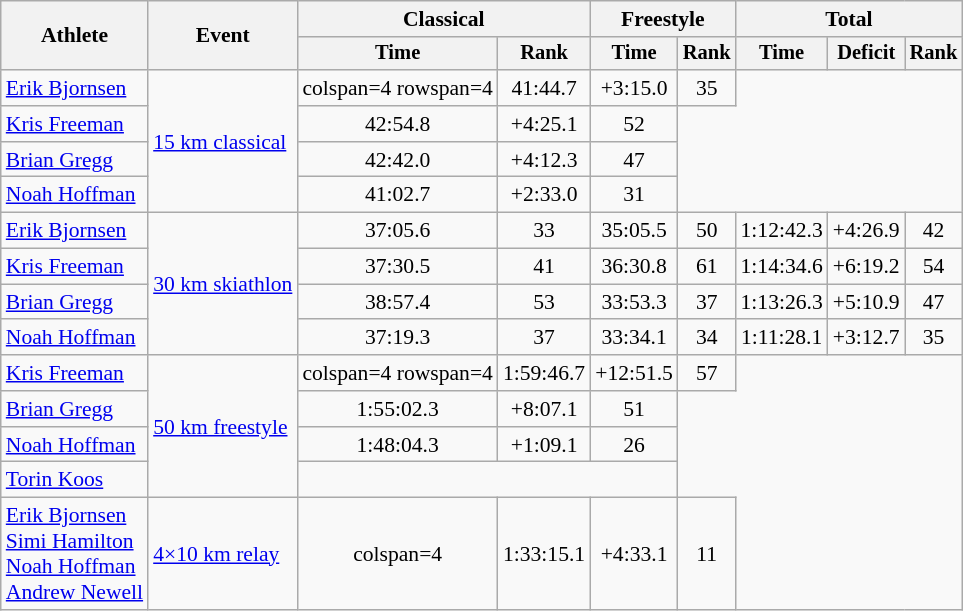<table class=wikitable style=font-size:90%;text-align:center>
<tr>
<th rowspan=2>Athlete</th>
<th rowspan=2>Event</th>
<th colspan=2>Classical</th>
<th colspan=2>Freestyle</th>
<th colspan=3>Total</th>
</tr>
<tr style=font-size:95%>
<th>Time</th>
<th>Rank</th>
<th>Time</th>
<th>Rank</th>
<th>Time</th>
<th>Deficit</th>
<th>Rank</th>
</tr>
<tr>
<td align=left><a href='#'>Erik Bjornsen</a></td>
<td align=left rowspan=4><a href='#'>15 km classical</a></td>
<td>colspan=4 rowspan=4 </td>
<td>41:44.7</td>
<td>+3:15.0</td>
<td>35</td>
</tr>
<tr>
<td align=left><a href='#'>Kris Freeman</a></td>
<td>42:54.8</td>
<td>+4:25.1</td>
<td>52</td>
</tr>
<tr>
<td align=left><a href='#'>Brian Gregg</a></td>
<td>42:42.0</td>
<td>+4:12.3</td>
<td>47</td>
</tr>
<tr>
<td align=left><a href='#'>Noah Hoffman</a></td>
<td>41:02.7</td>
<td>+2:33.0</td>
<td>31</td>
</tr>
<tr>
<td align=left><a href='#'>Erik Bjornsen</a></td>
<td align=left rowspan=4><a href='#'>30 km skiathlon</a></td>
<td>37:05.6</td>
<td>33</td>
<td>35:05.5</td>
<td>50</td>
<td>1:12:42.3</td>
<td>+4:26.9</td>
<td>42</td>
</tr>
<tr>
<td align=left><a href='#'>Kris Freeman</a></td>
<td>37:30.5</td>
<td>41</td>
<td>36:30.8</td>
<td>61</td>
<td>1:14:34.6</td>
<td>+6:19.2</td>
<td>54</td>
</tr>
<tr>
<td align=left><a href='#'>Brian Gregg</a></td>
<td>38:57.4</td>
<td>53</td>
<td>33:53.3</td>
<td>37</td>
<td>1:13:26.3</td>
<td>+5:10.9</td>
<td>47</td>
</tr>
<tr>
<td align=left><a href='#'>Noah Hoffman</a></td>
<td>37:19.3</td>
<td>37</td>
<td>33:34.1</td>
<td>34</td>
<td>1:11:28.1</td>
<td>+3:12.7</td>
<td>35</td>
</tr>
<tr>
<td align=left><a href='#'>Kris Freeman</a></td>
<td align=left rowspan=4><a href='#'>50 km freestyle</a></td>
<td>colspan=4 rowspan=4 </td>
<td>1:59:46.7</td>
<td>+12:51.5</td>
<td>57</td>
</tr>
<tr>
<td align=left><a href='#'>Brian Gregg</a></td>
<td>1:55:02.3</td>
<td>+8:07.1</td>
<td>51</td>
</tr>
<tr>
<td align=left><a href='#'>Noah Hoffman</a></td>
<td>1:48:04.3</td>
<td>+1:09.1</td>
<td>26</td>
</tr>
<tr>
<td align=left><a href='#'>Torin Koos</a></td>
<td colspan=3></td>
</tr>
<tr>
<td align=left><a href='#'>Erik Bjornsen</a><br><a href='#'>Simi Hamilton</a><br><a href='#'>Noah Hoffman</a><br><a href='#'>Andrew Newell</a></td>
<td align=left><a href='#'>4×10 km relay</a></td>
<td>colspan=4 </td>
<td>1:33:15.1</td>
<td>+4:33.1</td>
<td>11</td>
</tr>
</table>
